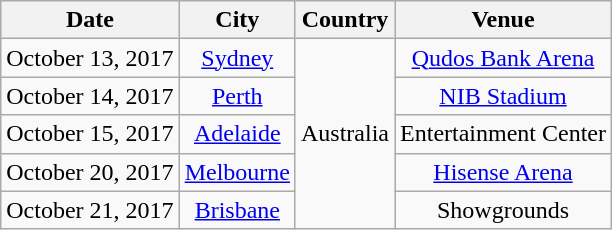<table class="wikitable" style="text-align:center;">
<tr>
<th>Date</th>
<th>City</th>
<th>Country</th>
<th>Venue</th>
</tr>
<tr>
<td>October 13, 2017</td>
<td><a href='#'>Sydney</a></td>
<td rowspan="5">Australia</td>
<td><a href='#'>Qudos Bank Arena</a></td>
</tr>
<tr>
<td>October 14, 2017</td>
<td><a href='#'>Perth</a></td>
<td><a href='#'>NIB Stadium</a></td>
</tr>
<tr>
<td>October 15, 2017</td>
<td><a href='#'>Adelaide</a></td>
<td>Entertainment Center</td>
</tr>
<tr>
<td>October 20, 2017</td>
<td><a href='#'>Melbourne</a></td>
<td><a href='#'>Hisense Arena</a></td>
</tr>
<tr>
<td>October 21, 2017</td>
<td><a href='#'>Brisbane</a></td>
<td>Showgrounds</td>
</tr>
</table>
